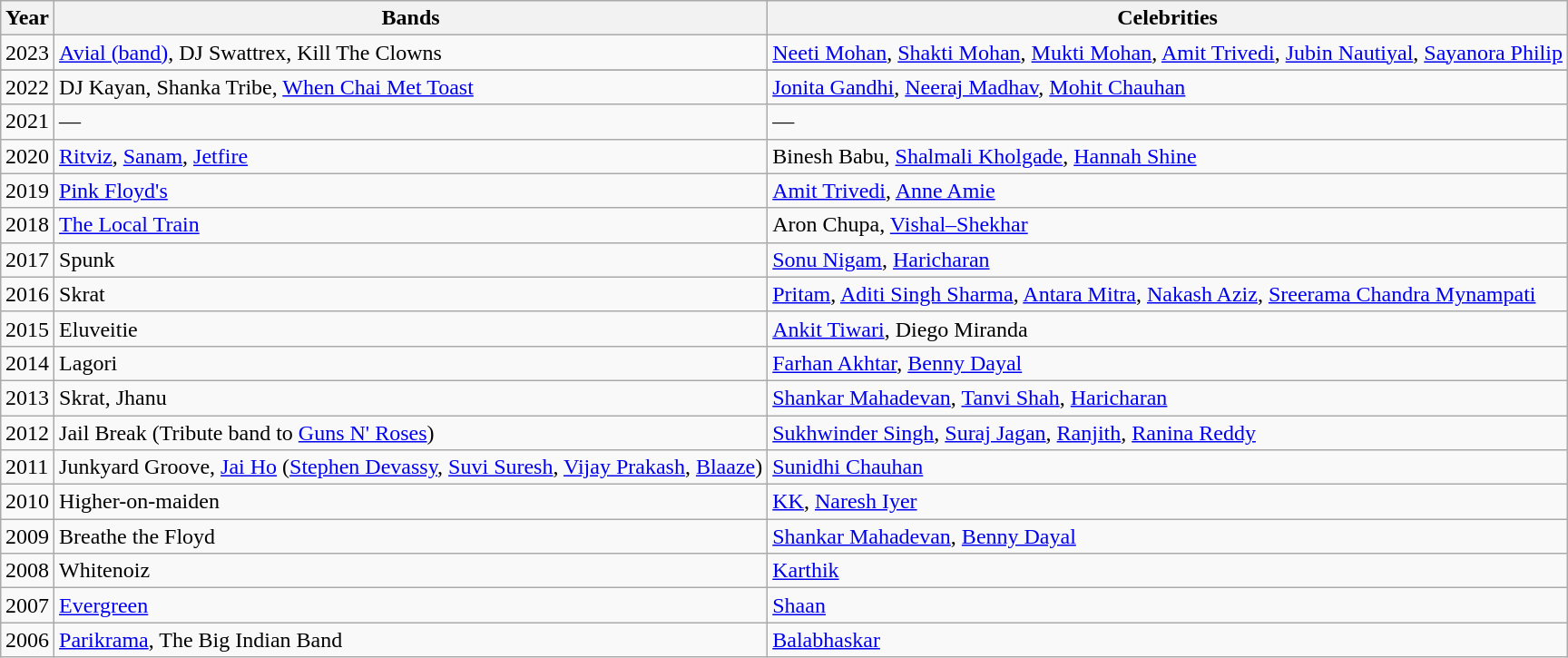<table class="wikitable sortable" style="margin: 1em auto 1em auto">
<tr class="unsortable" style="width:150px;">
<th>Year</th>
<th>Bands</th>
<th>Celebrities</th>
</tr>
<tr>
<td>2023</td>
<td><a href='#'>Avial (band)</a>, DJ Swattrex, Kill The Clowns</td>
<td><a href='#'>Neeti Mohan</a>, <a href='#'>Shakti Mohan</a>, <a href='#'>Mukti Mohan</a>, <a href='#'>Amit Trivedi</a>, <a href='#'>Jubin Nautiyal</a>, <a href='#'>Sayanora Philip</a></td>
</tr>
<tr>
</tr>
<tr>
<td>2022</td>
<td>DJ Kayan, Shanka Tribe, <a href='#'>When Chai Met Toast</a></td>
<td><a href='#'>Jonita Gandhi</a>, <a href='#'>Neeraj Madhav</a>, <a href='#'>Mohit Chauhan</a></td>
</tr>
<tr>
<td>2021</td>
<td>—</td>
<td>—</td>
</tr>
<tr>
<td>2020</td>
<td><a href='#'>Ritviz</a>, <a href='#'>Sanam</a>, <a href='#'>Jetfire</a></td>
<td>Binesh Babu, <a href='#'>Shalmali Kholgade</a>, <a href='#'>Hannah Shine</a></td>
</tr>
<tr>
<td>2019</td>
<td><a href='#'>Pink Floyd's</a></td>
<td><a href='#'>Amit Trivedi</a>, <a href='#'>Anne Amie</a></td>
</tr>
<tr>
<td>2018</td>
<td><a href='#'>The Local Train</a></td>
<td>Aron Chupa, <a href='#'>Vishal–Shekhar</a></td>
</tr>
<tr>
<td>2017</td>
<td>Spunk</td>
<td><a href='#'>Sonu Nigam</a>, <a href='#'>Haricharan</a></td>
</tr>
<tr>
<td>2016</td>
<td>Skrat</td>
<td><a href='#'>Pritam</a>, <a href='#'>Aditi Singh Sharma</a>, <a href='#'>Antara Mitra</a>, <a href='#'>Nakash Aziz</a>, <a href='#'>Sreerama Chandra Mynampati</a></td>
</tr>
<tr>
<td>2015</td>
<td>Eluveitie</td>
<td><a href='#'>Ankit Tiwari</a>, Diego Miranda</td>
</tr>
<tr>
<td>2014</td>
<td>Lagori</td>
<td><a href='#'>Farhan Akhtar</a>, <a href='#'>Benny Dayal</a></td>
</tr>
<tr>
<td>2013</td>
<td>Skrat, Jhanu</td>
<td><a href='#'>Shankar Mahadevan</a>, <a href='#'>Tanvi Shah</a>, <a href='#'>Haricharan</a></td>
</tr>
<tr>
<td>2012</td>
<td>Jail Break (Tribute band to <a href='#'>Guns N' Roses</a>)</td>
<td><a href='#'>Sukhwinder Singh</a>, <a href='#'>Suraj Jagan</a>, <a href='#'>Ranjith</a>, <a href='#'>Ranina Reddy</a></td>
</tr>
<tr>
<td>2011</td>
<td>Junkyard Groove, <a href='#'>Jai Ho</a> (<a href='#'>Stephen Devassy</a>, <a href='#'>Suvi Suresh</a>, <a href='#'>Vijay Prakash</a>, <a href='#'>Blaaze</a>)</td>
<td><a href='#'>Sunidhi Chauhan</a></td>
</tr>
<tr>
<td>2010</td>
<td>Higher-on-maiden</td>
<td><a href='#'>KK</a>, <a href='#'>Naresh Iyer</a></td>
</tr>
<tr>
<td>2009</td>
<td>Breathe the Floyd</td>
<td><a href='#'>Shankar Mahadevan</a>, <a href='#'>Benny Dayal</a></td>
</tr>
<tr>
<td>2008</td>
<td>Whitenoiz</td>
<td><a href='#'>Karthik</a></td>
</tr>
<tr>
<td>2007</td>
<td><a href='#'>Evergreen</a></td>
<td><a href='#'>Shaan</a></td>
</tr>
<tr>
<td>2006</td>
<td><a href='#'>Parikrama</a>, The Big Indian Band</td>
<td><a href='#'>Balabhaskar</a></td>
</tr>
</table>
